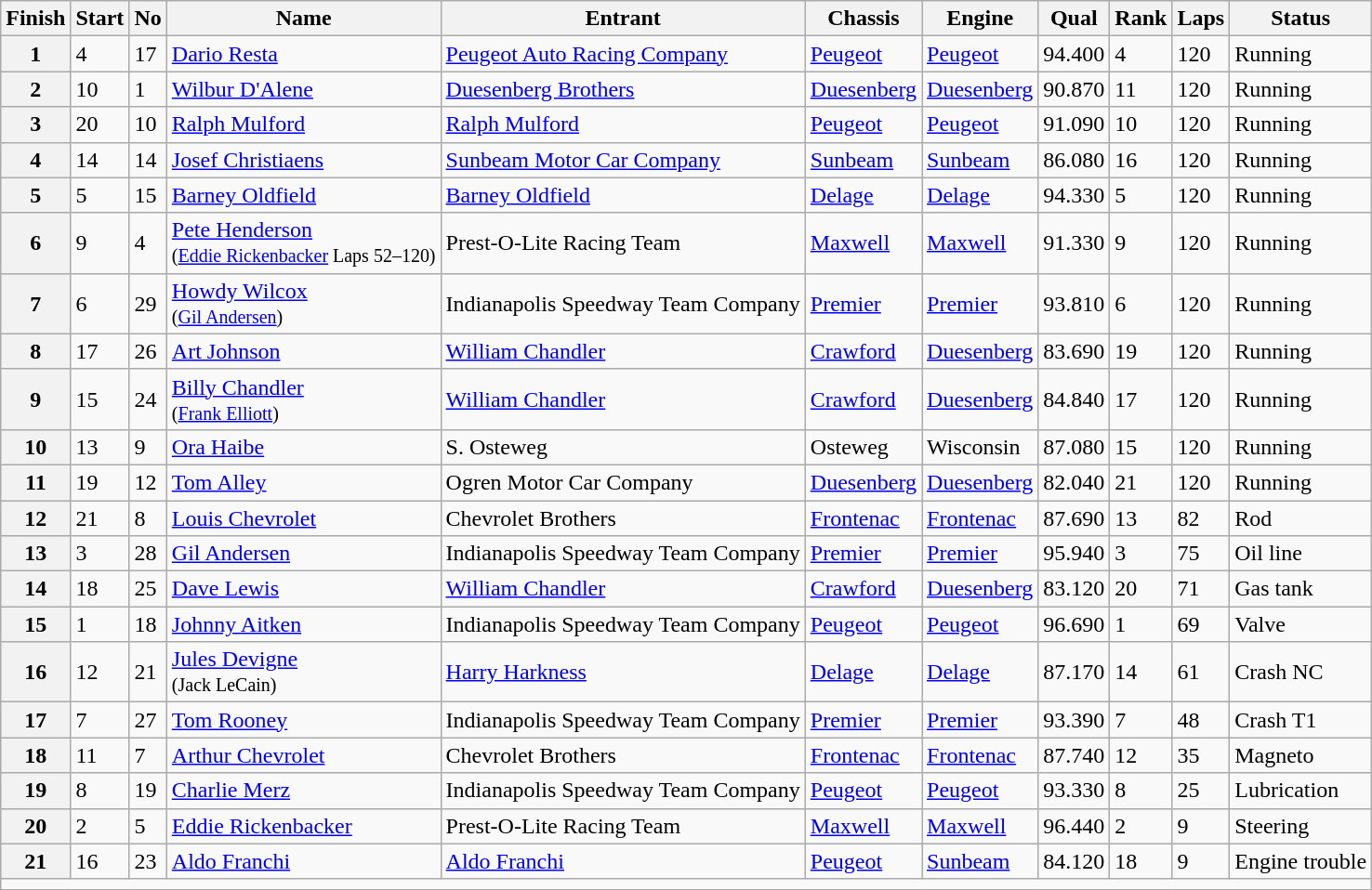<table class="wikitable">
<tr>
<th>Finish</th>
<th>Start</th>
<th>No</th>
<th>Name</th>
<th>Entrant</th>
<th>Chassis</th>
<th>Engine</th>
<th>Qual</th>
<th>Rank</th>
<th>Laps</th>
<th>Status</th>
</tr>
<tr>
<th>1</th>
<td>4</td>
<td>17</td>
<td> <a href='#'>Dario Resta</a></td>
<td><a href='#'>Peugeot Auto Racing Company</a></td>
<td><a href='#'>Peugeot</a></td>
<td><a href='#'>Peugeot</a></td>
<td>94.400</td>
<td>4</td>
<td>120</td>
<td>Running</td>
</tr>
<tr>
<th>2</th>
<td>10</td>
<td>1</td>
<td> <a href='#'>Wilbur D'Alene</a> <strong></strong></td>
<td><a href='#'>Duesenberg Brothers</a></td>
<td><a href='#'>Duesenberg</a></td>
<td><a href='#'>Duesenberg</a></td>
<td>90.870</td>
<td>11</td>
<td>120</td>
<td>Running</td>
</tr>
<tr>
<th>3</th>
<td>20</td>
<td>10</td>
<td> <a href='#'>Ralph Mulford</a></td>
<td><a href='#'>Ralph Mulford</a></td>
<td><a href='#'>Peugeot</a></td>
<td><a href='#'>Peugeot</a></td>
<td>91.090</td>
<td>10</td>
<td>120</td>
<td>Running</td>
</tr>
<tr>
<th>4</th>
<td>14</td>
<td>14</td>
<td> <a href='#'>Josef Christiaens</a></td>
<td><a href='#'>Sunbeam Motor Car Company</a></td>
<td><a href='#'>Sunbeam</a></td>
<td><a href='#'>Sunbeam</a></td>
<td>86.080</td>
<td>16</td>
<td>120</td>
<td>Running</td>
</tr>
<tr>
<th>5</th>
<td>5</td>
<td>15</td>
<td> <a href='#'>Barney Oldfield</a></td>
<td><a href='#'>Barney Oldfield</a></td>
<td><a href='#'>Delage</a></td>
<td><a href='#'>Delage</a></td>
<td>94.330</td>
<td>5</td>
<td>120</td>
<td>Running</td>
</tr>
<tr>
<th>6</th>
<td>9</td>
<td>4</td>
<td> <a href='#'>Pete Henderson</a> <strong></strong><br><small>(<a href='#'>Eddie Rickenbacker</a> Laps 52–120)</small></td>
<td>Prest-O-Lite Racing Team</td>
<td><a href='#'>Maxwell</a></td>
<td><a href='#'>Maxwell</a></td>
<td>91.330</td>
<td>9</td>
<td>120</td>
<td>Running</td>
</tr>
<tr>
<th>7</th>
<td>6</td>
<td>29</td>
<td> <a href='#'>Howdy Wilcox</a><br><small>(<a href='#'>Gil Andersen</a>)</small></td>
<td>Indianapolis Speedway Team Company</td>
<td><a href='#'>Premier</a></td>
<td><a href='#'>Premier</a></td>
<td>93.810</td>
<td>6</td>
<td>120</td>
<td>Running</td>
</tr>
<tr>
<th>8</th>
<td>17</td>
<td>26</td>
<td> <a href='#'>Art Johnson</a> <strong></strong></td>
<td><a href='#'>William Chandler</a></td>
<td><a href='#'>Crawford</a></td>
<td><a href='#'>Duesenberg</a></td>
<td>83.690</td>
<td>19</td>
<td>120</td>
<td>Running</td>
</tr>
<tr>
<th>9</th>
<td>15</td>
<td>24</td>
<td> <a href='#'>Billy Chandler</a><br><small>(<a href='#'>Frank Elliott</a>)</small></td>
<td><a href='#'>William Chandler</a></td>
<td><a href='#'>Crawford</a></td>
<td><a href='#'>Duesenberg</a></td>
<td>84.840</td>
<td>17</td>
<td>120</td>
<td>Running</td>
</tr>
<tr>
<th>10</th>
<td>13</td>
<td>9</td>
<td> <a href='#'>Ora Haibe</a> <strong></strong></td>
<td>S. Osteweg</td>
<td>Osteweg</td>
<td>Wisconsin</td>
<td>87.080</td>
<td>15</td>
<td>120</td>
<td>Running</td>
</tr>
<tr>
<th>11</th>
<td>19</td>
<td>12</td>
<td> <a href='#'>Tom Alley</a></td>
<td>Ogren Motor Car Company</td>
<td><a href='#'>Duesenberg</a></td>
<td><a href='#'>Duesenberg</a></td>
<td>82.040</td>
<td>21</td>
<td>120</td>
<td>Running</td>
</tr>
<tr>
<th>12</th>
<td>21</td>
<td>8</td>
<td> <a href='#'>Louis Chevrolet</a></td>
<td>Chevrolet Brothers</td>
<td><a href='#'>Frontenac</a></td>
<td><a href='#'>Frontenac</a></td>
<td>87.690</td>
<td>13</td>
<td>82</td>
<td>Rod</td>
</tr>
<tr>
<th>13</th>
<td>3</td>
<td>28</td>
<td> <a href='#'>Gil Andersen</a></td>
<td>Indianapolis Speedway Team Company</td>
<td><a href='#'>Premier</a></td>
<td><a href='#'>Premier</a></td>
<td>95.940</td>
<td>3</td>
<td>75</td>
<td>Oil line</td>
</tr>
<tr>
<th>14</th>
<td>18</td>
<td>25</td>
<td> <a href='#'>Dave Lewis</a> <strong></strong></td>
<td><a href='#'>William Chandler</a></td>
<td><a href='#'>Crawford</a></td>
<td><a href='#'>Duesenberg</a></td>
<td>83.120</td>
<td>20</td>
<td>71</td>
<td>Gas tank</td>
</tr>
<tr>
<th>15</th>
<td>1</td>
<td>18</td>
<td> <a href='#'>Johnny Aitken</a></td>
<td>Indianapolis Speedway Team Company</td>
<td><a href='#'>Peugeot</a></td>
<td><a href='#'>Peugeot</a></td>
<td>96.690</td>
<td>1</td>
<td>69</td>
<td>Valve</td>
</tr>
<tr>
<th>16</th>
<td>12</td>
<td>21</td>
<td> <a href='#'>Jules Devigne</a> <strong></strong><br><small>(Jack LeCain)</small></td>
<td><a href='#'>Harry Harkness</a></td>
<td><a href='#'>Delage</a></td>
<td><a href='#'>Delage</a></td>
<td>87.170</td>
<td>14</td>
<td>61</td>
<td>Crash NC</td>
</tr>
<tr>
<th>17</th>
<td>7</td>
<td>27</td>
<td> <a href='#'>Tom Rooney</a> <strong></strong></td>
<td>Indianapolis Speedway Team Company</td>
<td><a href='#'>Premier</a></td>
<td><a href='#'>Premier</a></td>
<td>93.390</td>
<td>7</td>
<td>48</td>
<td>Crash T1</td>
</tr>
<tr>
<th>18</th>
<td>11</td>
<td>7</td>
<td> <a href='#'>Arthur Chevrolet</a></td>
<td>Chevrolet Brothers</td>
<td><a href='#'>Frontenac</a></td>
<td><a href='#'>Frontenac</a></td>
<td>87.740</td>
<td>12</td>
<td>35</td>
<td>Magneto</td>
</tr>
<tr>
<th>19</th>
<td>8</td>
<td>19</td>
<td> <a href='#'>Charlie Merz</a></td>
<td>Indianapolis Speedway Team Company</td>
<td><a href='#'>Peugeot</a></td>
<td><a href='#'>Peugeot</a></td>
<td>93.330</td>
<td>8</td>
<td>25</td>
<td>Lubrication</td>
</tr>
<tr>
<th>20</th>
<td>2</td>
<td>5</td>
<td> <a href='#'>Eddie Rickenbacker</a></td>
<td>Prest-O-Lite Racing Team</td>
<td><a href='#'>Maxwell</a></td>
<td><a href='#'>Maxwell</a></td>
<td>96.440</td>
<td>2</td>
<td>9</td>
<td>Steering</td>
</tr>
<tr>
<th>21</th>
<td>16</td>
<td>23</td>
<td> <a href='#'>Aldo Franchi</a> <strong></strong></td>
<td><a href='#'>Aldo Franchi</a></td>
<td><a href='#'>Peugeot</a></td>
<td><a href='#'>Sunbeam</a></td>
<td>84.120</td>
<td>18</td>
<td>9</td>
<td>Engine trouble</td>
</tr>
<tr>
<td colspan=12 style="text-align:center"></td>
</tr>
</table>
